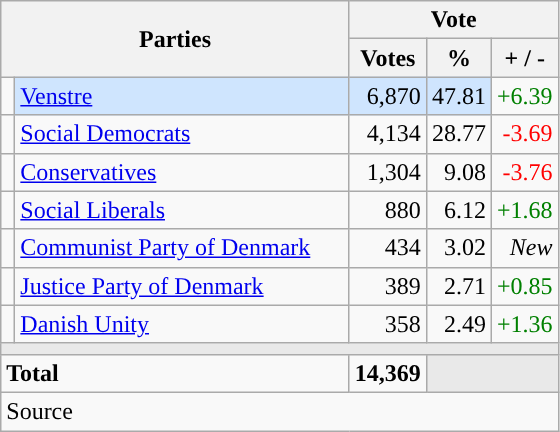<table class="wikitable" style="text-align:right;">
<tr>
<th style="text-align:centre;" rowspan="2" colspan="2" width="225">Parties</th>
<th colspan="3">Vote</th>
</tr>
<tr>
<th width="15">Votes</th>
<th width="15">%</th>
<th width="15">+ / -</th>
</tr>
<tr>
<td width="2" style="color:inherit;background:"></td>
<td bgcolor=#cfe5fe  align="left"><a href='#'>Venstre</a></td>
<td bgcolor=#cfe5fe>6,870</td>
<td bgcolor=#cfe5fe>47.81</td>
<td style=color:green;>+6.39</td>
</tr>
<tr>
<td width="2" style="color:inherit;background:"></td>
<td align="left"><a href='#'>Social Democrats</a></td>
<td>4,134</td>
<td>28.77</td>
<td style=color:red;>-3.69</td>
</tr>
<tr>
<td width="2" style="color:inherit;background:"></td>
<td align="left"><a href='#'>Conservatives</a></td>
<td>1,304</td>
<td>9.08</td>
<td style=color:red;>-3.76</td>
</tr>
<tr>
<td width="2" style="color:inherit;background:"></td>
<td align="left"><a href='#'>Social Liberals</a></td>
<td>880</td>
<td>6.12</td>
<td style=color:green;>+1.68</td>
</tr>
<tr>
<td width="2" style="color:inherit;background:"></td>
<td align="left"><a href='#'>Communist Party of Denmark</a></td>
<td>434</td>
<td>3.02</td>
<td><em>New</em></td>
</tr>
<tr>
<td width="2" style="color:inherit;background:"></td>
<td align="left"><a href='#'>Justice Party of Denmark</a></td>
<td>389</td>
<td>2.71</td>
<td style=color:green;>+0.85</td>
</tr>
<tr>
<td width="2" style="color:inherit;background:"></td>
<td align="left"><a href='#'>Danish Unity</a></td>
<td>358</td>
<td>2.49</td>
<td style=color:green;>+1.36</td>
</tr>
<tr>
<td colspan="7" bgcolor="#E9E9E9"></td>
</tr>
<tr>
<td align="left" colspan="2"><strong>Total</strong></td>
<td><strong>14,369</strong></td>
<td bgcolor="#E9E9E9" colspan="2"></td>
</tr>
<tr>
<td align="left" colspan="6">Source</td>
</tr>
</table>
